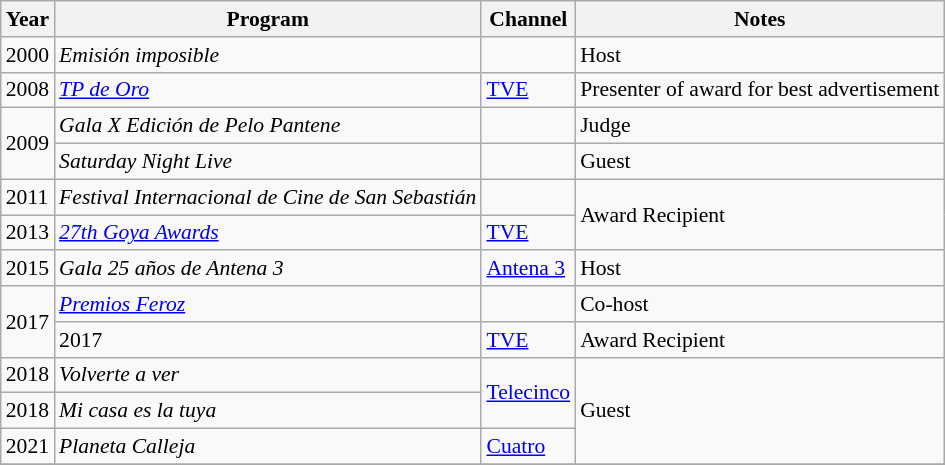<table class="wikitable" style="font-size: 90%;">
<tr>
<th>Year</th>
<th>Program</th>
<th>Channel</th>
<th>Notes</th>
</tr>
<tr>
<td>2000</td>
<td><em>Emisión imposible</em></td>
<td></td>
<td>Host</td>
</tr>
<tr>
<td>2008</td>
<td><em><a href='#'>TP de Oro</a></em></td>
<td><a href='#'>TVE</a></td>
<td>Presenter of award for best advertisement</td>
</tr>
<tr>
<td rowspan="2">2009</td>
<td><em>Gala X Edición de Pelo Pantene</em></td>
<td></td>
<td>Judge</td>
</tr>
<tr>
<td><em>Saturday Night Live</em></td>
<td></td>
<td>Guest</td>
</tr>
<tr>
<td>2011</td>
<td><em>Festival Internacional de Cine de San Sebastián</em></td>
<td></td>
<td rowspan="2">Award Recipient</td>
</tr>
<tr>
<td>2013</td>
<td><em><a href='#'>27th Goya Awards</a></em></td>
<td><a href='#'>TVE</a></td>
</tr>
<tr>
<td>2015</td>
<td><em>Gala 25 años de Antena 3</em></td>
<td><a href='#'>Antena 3</a></td>
<td>Host</td>
</tr>
<tr>
<td rowspan="2">2017</td>
<td><em><a href='#'>Premios Feroz</a></em></td>
<td></td>
<td>Co-host</td>
</tr>
<tr>
<td>2017</td>
<td><a href='#'>TVE</a></td>
<td>Award Recipient</td>
</tr>
<tr>
<td>2018</td>
<td><em>Volverte a ver</em></td>
<td rowspan="2"><a href='#'>Telecinco</a></td>
<td rowspan="3">Guest</td>
</tr>
<tr>
<td>2018</td>
<td><em>Mi casa es la tuya</em></td>
</tr>
<tr>
<td>2021</td>
<td><em>Planeta Calleja</em></td>
<td><a href='#'>Cuatro</a></td>
</tr>
<tr>
</tr>
</table>
